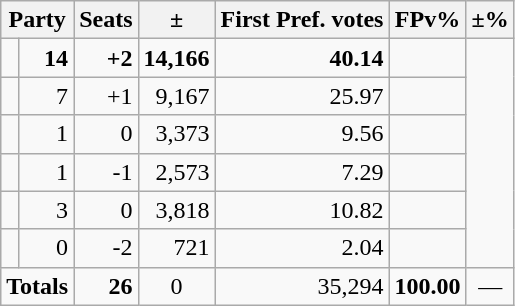<table class=wikitable>
<tr>
<th colspan=2 align=center>Party</th>
<th valign=top>Seats</th>
<th valign=top>±</th>
<th valign=top>First Pref. votes</th>
<th valign=top>FPv%</th>
<th valign=top>±%</th>
</tr>
<tr>
<td></td>
<td align=right><strong>14</strong></td>
<td align=right><strong>+2</strong></td>
<td align=right><strong>14,166</strong></td>
<td align=right><strong>40.14</strong></td>
<td align=right></td>
</tr>
<tr>
<td></td>
<td align=right>7</td>
<td align=right>+1</td>
<td align=right>9,167</td>
<td align=right>25.97</td>
<td align=right></td>
</tr>
<tr>
<td></td>
<td align=right>1</td>
<td align=right>0</td>
<td align=right>3,373</td>
<td align=right>9.56</td>
<td align=right></td>
</tr>
<tr>
<td></td>
<td align=right>1</td>
<td align=right>-1</td>
<td align=right>2,573</td>
<td align=right>7.29</td>
<td align=right></td>
</tr>
<tr>
<td></td>
<td align=right>3</td>
<td align=right>0</td>
<td align=right>3,818</td>
<td align=right>10.82</td>
<td align=right></td>
</tr>
<tr>
<td></td>
<td align=right>0</td>
<td align=right>-2</td>
<td align=right>721</td>
<td align=right>2.04</td>
<td align=right></td>
</tr>
<tr>
<td colspan=2 align=center><strong>Totals</strong></td>
<td align=right><strong>26</strong></td>
<td align=center>0</td>
<td align=right>35,294</td>
<td align=center><strong>100.00</strong></td>
<td align=center>—</td>
</tr>
</table>
